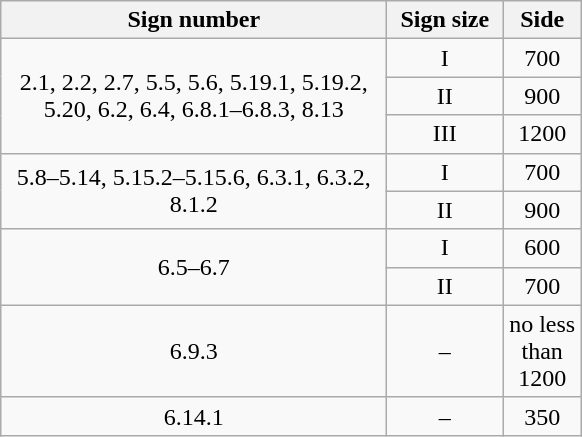<table class="wikitable" style="text-align:center;">
<tr>
<th style="width:250px;">Sign number</th>
<th style="width:70px;">Sign size</th>
<th style="width:45px;">Side</th>
</tr>
<tr>
<td rowspan="3">2.1, 2.2, 2.7, 5.5, 5.6, 5.19.1, 5.19.2, 5.20, 6.2, 6.4, 6.8.1–6.8.3, 8.13</td>
<td>I</td>
<td>700</td>
</tr>
<tr>
<td>II</td>
<td>900</td>
</tr>
<tr>
<td>III</td>
<td>1200</td>
</tr>
<tr>
<td rowspan="2">5.8–5.14, 5.15.2–5.15.6, 6.3.1, 6.3.2, 8.1.2</td>
<td>I</td>
<td>700</td>
</tr>
<tr>
<td>II</td>
<td>900</td>
</tr>
<tr>
<td rowspan="2">6.5–6.7</td>
<td>I</td>
<td>600</td>
</tr>
<tr>
<td>II</td>
<td>700</td>
</tr>
<tr>
<td>6.9.3</td>
<td>–</td>
<td>no less than 1200</td>
</tr>
<tr>
<td>6.14.1</td>
<td>–</td>
<td>350</td>
</tr>
</table>
